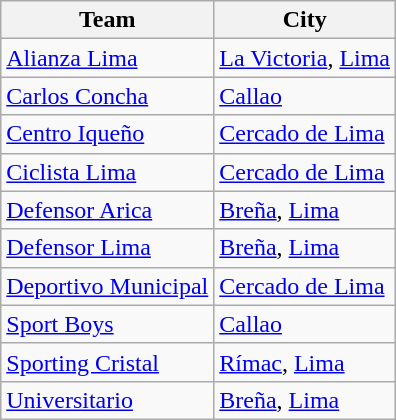<table class="wikitable sortable">
<tr>
<th>Team</th>
<th>City</th>
</tr>
<tr>
<td><a href='#'>Alianza Lima</a></td>
<td><a href='#'>La Victoria</a>, <a href='#'>Lima</a></td>
</tr>
<tr>
<td><a href='#'>Carlos Concha</a></td>
<td><a href='#'>Callao</a></td>
</tr>
<tr>
<td><a href='#'>Centro Iqueño</a></td>
<td><a href='#'>Cercado de Lima</a></td>
</tr>
<tr>
<td><a href='#'>Ciclista Lima</a></td>
<td><a href='#'>Cercado de Lima</a></td>
</tr>
<tr>
<td><a href='#'>Defensor Arica</a></td>
<td><a href='#'>Breña</a>, <a href='#'>Lima</a></td>
</tr>
<tr>
<td><a href='#'>Defensor Lima</a></td>
<td><a href='#'>Breña</a>, <a href='#'>Lima</a></td>
</tr>
<tr>
<td><a href='#'>Deportivo Municipal</a></td>
<td><a href='#'>Cercado de Lima</a></td>
</tr>
<tr>
<td><a href='#'>Sport Boys</a></td>
<td><a href='#'>Callao</a></td>
</tr>
<tr>
<td><a href='#'>Sporting Cristal</a></td>
<td><a href='#'>Rímac</a>, <a href='#'>Lima</a></td>
</tr>
<tr>
<td><a href='#'>Universitario</a></td>
<td><a href='#'>Breña</a>, <a href='#'>Lima</a></td>
</tr>
</table>
